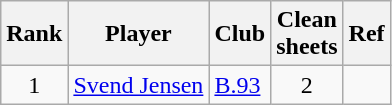<table class="wikitable" style="text-align:center">
<tr>
<th>Rank</th>
<th>Player</th>
<th>Club</th>
<th>Clean<br>sheets</th>
<th>Ref</th>
</tr>
<tr>
<td>1</td>
<td align="left"> <a href='#'>Svend Jensen</a></td>
<td align="left"><a href='#'>B.93</a></td>
<td>2</td>
<td></td>
</tr>
</table>
